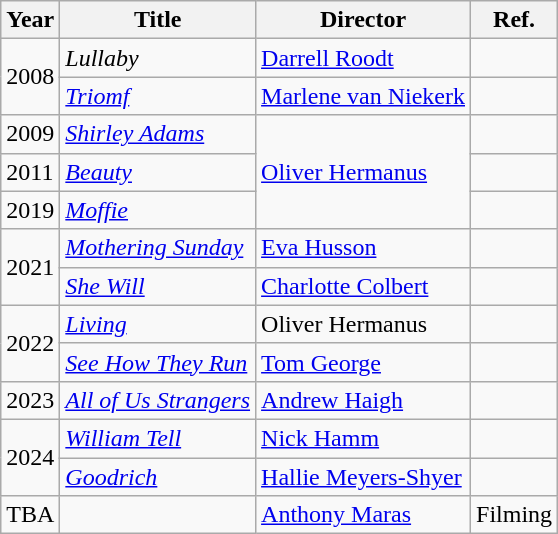<table class="wikitable">
<tr>
<th>Year</th>
<th>Title</th>
<th>Director</th>
<th>Ref.</th>
</tr>
<tr>
<td rowspan=2>2008</td>
<td><em>Lullaby</em></td>
<td><a href='#'>Darrell Roodt</a></td>
<td></td>
</tr>
<tr>
<td><em><a href='#'>Triomf</a></em></td>
<td><a href='#'>Marlene van Niekerk</a></td>
<td></td>
</tr>
<tr>
<td>2009</td>
<td><em><a href='#'>Shirley Adams</a></em></td>
<td rowspan=3><a href='#'>Oliver Hermanus</a></td>
<td></td>
</tr>
<tr>
<td>2011</td>
<td><em><a href='#'>Beauty</a></em></td>
<td></td>
</tr>
<tr>
<td>2019</td>
<td><em><a href='#'>Moffie</a></em></td>
<td></td>
</tr>
<tr>
<td rowspan=2>2021</td>
<td><em><a href='#'>Mothering Sunday</a></em></td>
<td><a href='#'>Eva Husson</a></td>
<td></td>
</tr>
<tr>
<td><em><a href='#'>She Will</a></em></td>
<td><a href='#'>Charlotte Colbert</a></td>
<td></td>
</tr>
<tr>
<td rowspan=2>2022</td>
<td><em><a href='#'>Living</a></em></td>
<td>Oliver Hermanus</td>
<td></td>
</tr>
<tr>
<td><em><a href='#'>See How They Run</a></em></td>
<td><a href='#'>Tom George</a></td>
<td></td>
</tr>
<tr>
<td>2023</td>
<td><em><a href='#'>All of Us Strangers</a></em></td>
<td><a href='#'>Andrew Haigh</a></td>
<td></td>
</tr>
<tr>
<td rowspan=2>2024</td>
<td><em><a href='#'>William Tell</a></em></td>
<td><a href='#'>Nick Hamm</a></td>
<td></td>
</tr>
<tr>
<td><em><a href='#'>Goodrich</a></em></td>
<td><a href='#'>Hallie Meyers-Shyer</a></td>
<td></td>
</tr>
<tr>
<td>TBA</td>
<td></td>
<td><a href='#'>Anthony Maras</a></td>
<td>Filming</td>
</tr>
</table>
